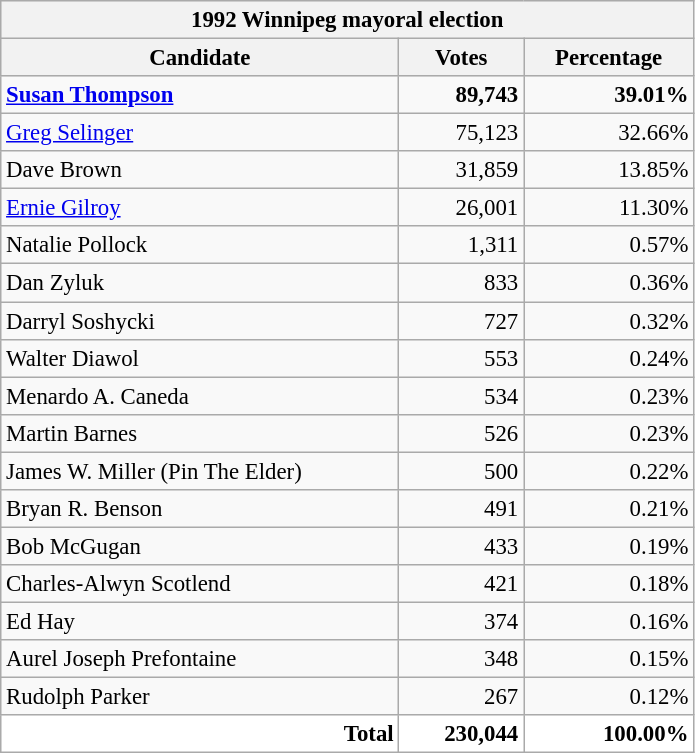<table class="wikitable" style="font-size: 95%;">
<tr style="background-color:#E9E9E9">
<th colspan="3">1992 Winnipeg mayoral election</th>
</tr>
<tr bgcolor="#EEEEEE" align="center">
<th style="width: 17em">Candidate</th>
<th style="width: 5em">Votes</th>
<th style="width: 7em">Percentage</th>
</tr>
<tr>
<td><strong><a href='#'>Susan Thompson</a></strong></td>
<td align="right"><strong>89,743</strong></td>
<td align="right"><strong>39.01%</strong></td>
</tr>
<tr>
<td><a href='#'>Greg Selinger</a></td>
<td align="right">75,123</td>
<td align="right">32.66%</td>
</tr>
<tr>
<td>Dave Brown</td>
<td align="right">31,859</td>
<td align="right">13.85%</td>
</tr>
<tr>
<td><a href='#'>Ernie Gilroy</a></td>
<td align="right">26,001</td>
<td align="right">11.30%</td>
</tr>
<tr>
<td>Natalie Pollock</td>
<td align="right">1,311</td>
<td align="right">0.57%</td>
</tr>
<tr>
<td>Dan Zyluk</td>
<td align="right">833</td>
<td align="right">0.36%</td>
</tr>
<tr>
<td>Darryl Soshycki</td>
<td align="right">727</td>
<td align="right">0.32%</td>
</tr>
<tr>
<td>Walter Diawol</td>
<td align="right">553</td>
<td align="right">0.24%</td>
</tr>
<tr>
<td>Menardo A. Caneda</td>
<td align="right">534</td>
<td align="right">0.23%</td>
</tr>
<tr>
<td>Martin Barnes</td>
<td align="right">526</td>
<td align="right">0.23%</td>
</tr>
<tr>
<td>James W. Miller (Pin The Elder)</td>
<td align="right">500</td>
<td align="right">0.22%</td>
</tr>
<tr>
<td>Bryan R. Benson</td>
<td align="right">491</td>
<td align="right">0.21%</td>
</tr>
<tr>
<td>Bob McGugan</td>
<td align="right">433</td>
<td align="right">0.19%</td>
</tr>
<tr>
<td>Charles-Alwyn Scotlend</td>
<td align="right">421</td>
<td align="right">0.18%</td>
</tr>
<tr>
<td>Ed Hay</td>
<td align="right">374</td>
<td align="right">0.16%</td>
</tr>
<tr>
<td>Aurel Joseph Prefontaine</td>
<td align="right">348</td>
<td align="right">0.15%</td>
</tr>
<tr>
<td>Rudolph Parker</td>
<td align="right">267</td>
<td align="right">0.12%</td>
</tr>
<tr bgcolor="white">
<td align="right"><strong>Total</strong></td>
<td align="right"><strong>230,044</strong></td>
<td align="right"><strong>100.00%</strong></td>
</tr>
</table>
